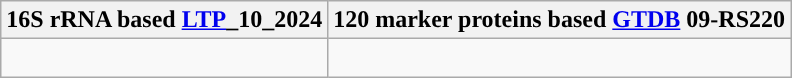<table class="wikitable">
<tr>
<th colspan=1>16S rRNA based <a href='#'>LTP</a>_10_2024</th>
<th colspan=1>120 marker proteins based <a href='#'>GTDB</a> 09-RS220</th>
</tr>
<tr>
<td style="vertical-align:top"><br></td>
<td><br></td>
</tr>
</table>
